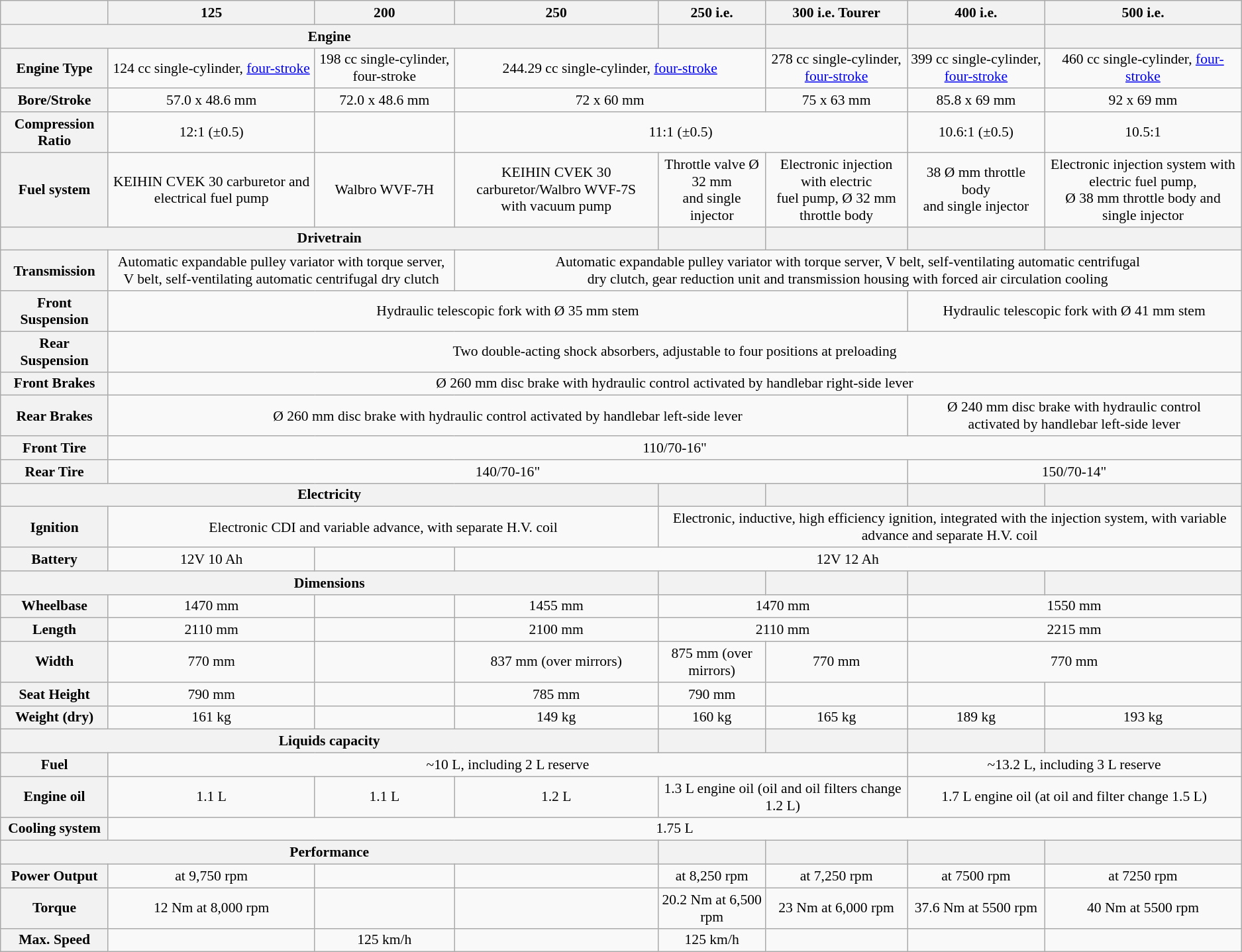<table class="wikitable" style="text-align:center; font-size:90%;">
<tr>
<th></th>
<th>125</th>
<th>200</th>
<th>250</th>
<th>250 i.e.</th>
<th>300 i.e. Tourer</th>
<th>400 i.e.</th>
<th>500 i.e.</th>
</tr>
<tr>
<th colspan="4">Engine</th>
<th></th>
<th></th>
<th></th>
<th></th>
</tr>
<tr>
<th>Engine Type</th>
<td>124 cc single-cylinder, <a href='#'>four-stroke</a></td>
<td>198 cc single-cylinder, four-stroke</td>
<td colspan="2">244.29 cc single-cylinder, <a href='#'>four-stroke</a></td>
<td>278 cc single-cylinder, <a href='#'>four-stroke</a></td>
<td>399 cc single-cylinder, <a href='#'>four-stroke</a></td>
<td>460 cc single-cylinder, <a href='#'>four-stroke</a></td>
</tr>
<tr>
<th>Bore/Stroke</th>
<td>57.0 x 48.6 mm</td>
<td>72.0 x 48.6 mm</td>
<td colspan="2">72 x 60 mm</td>
<td>75 x 63 mm</td>
<td>85.8 x 69 mm</td>
<td>92 x 69 mm</td>
</tr>
<tr>
<th>Compression Ratio</th>
<td>12:1 (±0.5)</td>
<td></td>
<td colspan="3">11:1 (±0.5)</td>
<td>10.6:1 (±0.5)</td>
<td>10.5:1</td>
</tr>
<tr>
<th>Fuel system</th>
<td>KEIHIN CVEK 30 carburetor and electrical fuel pump</td>
<td>Walbro WVF-7H</td>
<td>KEIHIN CVEK 30 carburetor/Walbro WVF-7S<br>with vacuum pump</td>
<td>Throttle valve Ø 32 mm<br>and single injector</td>
<td>Electronic injection with electric<br>fuel pump, Ø 32 mm throttle body</td>
<td>38 Ø mm throttle body<br>and single injector</td>
<td>Electronic injection system with electric fuel pump,<br>Ø 38 mm throttle body and single injector</td>
</tr>
<tr>
<th colspan="4">Drivetrain</th>
<th></th>
<th></th>
<th></th>
<th></th>
</tr>
<tr>
<th>Transmission</th>
<td colspan="2">Automatic expandable pulley variator with torque server,<br>V belt, self-ventilating automatic centrifugal dry clutch</td>
<td colspan="5">Automatic expandable pulley variator with torque server, V belt, self-ventilating automatic centrifugal<br>dry clutch, gear reduction unit and transmission housing with forced air circulation cooling</td>
</tr>
<tr>
<th>Front Suspension</th>
<td colspan="5">Hydraulic telescopic fork with Ø 35 mm stem</td>
<td colspan="2">Hydraulic telescopic fork with Ø 41 mm stem</td>
</tr>
<tr>
<th>Rear Suspension</th>
<td colspan="7">Two double-acting shock absorbers, adjustable to four positions at preloading</td>
</tr>
<tr>
<th>Front Brakes</th>
<td colspan="7">Ø 260 mm disc brake with hydraulic control activated by handlebar right-side lever</td>
</tr>
<tr>
<th>Rear Brakes</th>
<td colspan="5">Ø 260 mm disc brake with hydraulic control activated by handlebar left-side lever</td>
<td colspan="2">Ø 240 mm disc brake with hydraulic control<br>activated by handlebar left-side lever</td>
</tr>
<tr>
<th>Front Tire</th>
<td colspan="7">110/70-16"</td>
</tr>
<tr>
<th>Rear Tire</th>
<td colspan="5">140/70-16"</td>
<td colspan="2">150/70-14"</td>
</tr>
<tr>
<th colspan="4">Electricity</th>
<th></th>
<th></th>
<th></th>
<th></th>
</tr>
<tr>
<th>Ignition</th>
<td colspan="3">Electronic CDI and variable advance, with separate H.V. coil</td>
<td colspan="4">Electronic, inductive, high efficiency ignition, integrated with the injection system, with variable advance and separate H.V. coil</td>
</tr>
<tr>
<th>Battery</th>
<td>12V 10 Ah</td>
<td></td>
<td colspan="5">12V 12 Ah</td>
</tr>
<tr>
<th colspan="4">Dimensions</th>
<th></th>
<th></th>
<th></th>
<th></th>
</tr>
<tr>
<th>Wheelbase</th>
<td>1470 mm</td>
<td></td>
<td>1455 mm</td>
<td colspan="2">1470 mm</td>
<td colspan="2">1550 mm</td>
</tr>
<tr>
<th>Length</th>
<td>2110 mm</td>
<td></td>
<td>2100 mm</td>
<td colspan="2">2110 mm</td>
<td colspan="2">2215 mm</td>
</tr>
<tr>
<th>Width</th>
<td>770 mm</td>
<td></td>
<td>837 mm (over mirrors)</td>
<td>875 mm (over mirrors)</td>
<td>770 mm</td>
<td colspan="2">770 mm</td>
</tr>
<tr>
<th>Seat Height</th>
<td>790 mm</td>
<td></td>
<td>785 mm</td>
<td>790 mm</td>
<td></td>
<td></td>
<td></td>
</tr>
<tr>
<th>Weight (dry)</th>
<td>161 kg</td>
<td></td>
<td>149 kg</td>
<td>160 kg</td>
<td>165 kg</td>
<td>189 kg</td>
<td>193 kg</td>
</tr>
<tr>
<th colspan="4">Liquids capacity</th>
<th></th>
<th></th>
<th></th>
<th></th>
</tr>
<tr>
<th>Fuel</th>
<td colspan="5">~10 L, including 2 L reserve</td>
<td colspan="2">~13.2 L, including 3 L reserve</td>
</tr>
<tr>
<th>Engine oil</th>
<td>1.1 L</td>
<td>1.1 L</td>
<td>1.2 L</td>
<td colspan="2">1.3 L engine oil (oil and oil filters change 1.2 L)</td>
<td colspan="2">1.7 L engine oil (at oil and filter change 1.5 L)</td>
</tr>
<tr>
<th>Cooling system</th>
<td colspan="7">1.75 L</td>
</tr>
<tr>
<th colspan="4">Performance</th>
<th></th>
<th></th>
<th></th>
<th></th>
</tr>
<tr>
<th>Power Output</th>
<td> at 9,750 rpm</td>
<td></td>
<td></td>
<td> at 8,250 rpm</td>
<td> at 7,250 rpm</td>
<td> at 7500 rpm</td>
<td> at 7250 rpm</td>
</tr>
<tr>
<th>Torque</th>
<td>12 Nm at 8,000 rpm</td>
<td></td>
<td></td>
<td>20.2 Nm at 6,500 rpm</td>
<td>23 Nm at 6,000 rpm</td>
<td>37.6 Nm at 5500 rpm</td>
<td>40 Nm at 5500 rpm</td>
</tr>
<tr>
<th>Max. Speed</th>
<td></td>
<td>125 km/h</td>
<td></td>
<td>125 km/h</td>
<td></td>
<td></td>
<td></td>
</tr>
</table>
